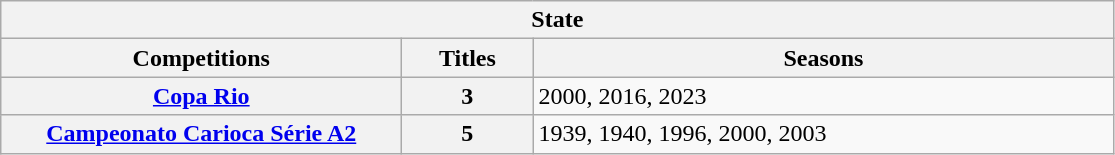<table class="wikitable">
<tr>
<th colspan="3">State</th>
</tr>
<tr>
<th style="width:260px">Competitions</th>
<th style="width:80px">Titles</th>
<th style="width:380px">Seasons</th>
</tr>
<tr>
<th style="text-align:center"><a href='#'>Copa Rio</a></th>
<th style="text-align:center"><strong>3</strong></th>
<td align="left">2000, 2016, 2023</td>
</tr>
<tr>
<th style="text-align:center"><a href='#'>Campeonato Carioca Série A2</a></th>
<th style="text-align:center"><strong>5</strong></th>
<td align="left">1939, 1940, 1996, 2000, 2003</td>
</tr>
</table>
